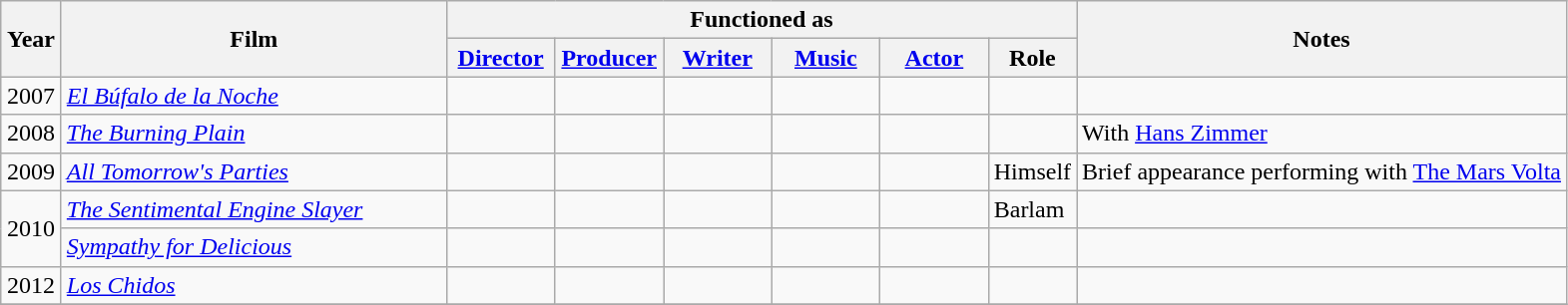<table class="wikitable" style="margin-right: 0;">
<tr>
<th rowspan="2" width="33">Year</th>
<th rowspan="2" width="250">Film</th>
<th colspan="6">Functioned as</th>
<th rowspan="2">Notes</th>
</tr>
<tr>
<th width="65"><a href='#'>Director</a></th>
<th width="65"><a href='#'>Producer</a></th>
<th width="65"><a href='#'>Writer</a></th>
<th width="65"><a href='#'>Music</a></th>
<th width="65"><a href='#'>Actor</a></th>
<th>Role</th>
</tr>
<tr>
<td rowspan="1" align="center">2007</td>
<td><em><a href='#'>El Búfalo de la Noche</a></em></td>
<td></td>
<td></td>
<td></td>
<td></td>
<td></td>
<td></td>
<td></td>
</tr>
<tr>
<td rowspan="1" align="center">2008</td>
<td><em><a href='#'>The Burning Plain</a></em></td>
<td></td>
<td></td>
<td></td>
<td></td>
<td></td>
<td></td>
<td>With <a href='#'>Hans Zimmer</a></td>
</tr>
<tr>
<td rowspan="1" align="center">2009</td>
<td><em><a href='#'>All Tomorrow's Parties</a></em></td>
<td></td>
<td></td>
<td></td>
<td></td>
<td></td>
<td>Himself</td>
<td>Brief appearance performing with <a href='#'>The Mars Volta</a></td>
</tr>
<tr>
<td rowspan="2" align="center">2010</td>
<td><em><a href='#'>The Sentimental Engine Slayer</a></em></td>
<td></td>
<td></td>
<td></td>
<td></td>
<td></td>
<td>Barlam</td>
<td></td>
</tr>
<tr>
<td><em><a href='#'>Sympathy for Delicious</a></em></td>
<td></td>
<td></td>
<td></td>
<td></td>
<td></td>
<td></td>
<td></td>
</tr>
<tr>
<td rowspan="1" align="center">2012</td>
<td><em><a href='#'>Los Chidos</a></em></td>
<td></td>
<td></td>
<td></td>
<td></td>
<td></td>
<td></td>
<td></td>
</tr>
<tr>
</tr>
</table>
